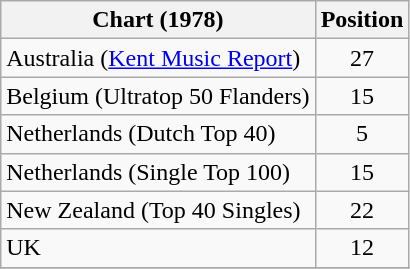<table class="wikitable sortable plainrowheaders">
<tr>
<th align="left">Chart (1978)</th>
<th style="text-align:center;">Position</th>
</tr>
<tr>
<td>Australia (<a href='#'>Kent Music Report</a>)</td>
<td align="center">27</td>
</tr>
<tr>
<td>Belgium (Ultratop 50 Flanders)</td>
<td align="center">15</td>
</tr>
<tr>
<td>Netherlands (Dutch Top 40)</td>
<td align="center">5</td>
</tr>
<tr>
<td>Netherlands (Single Top 100)</td>
<td align="center">15</td>
</tr>
<tr>
<td>New Zealand (Top 40 Singles)</td>
<td align="center">22</td>
</tr>
<tr>
<td>UK</td>
<td align="center">12</td>
</tr>
<tr>
</tr>
</table>
